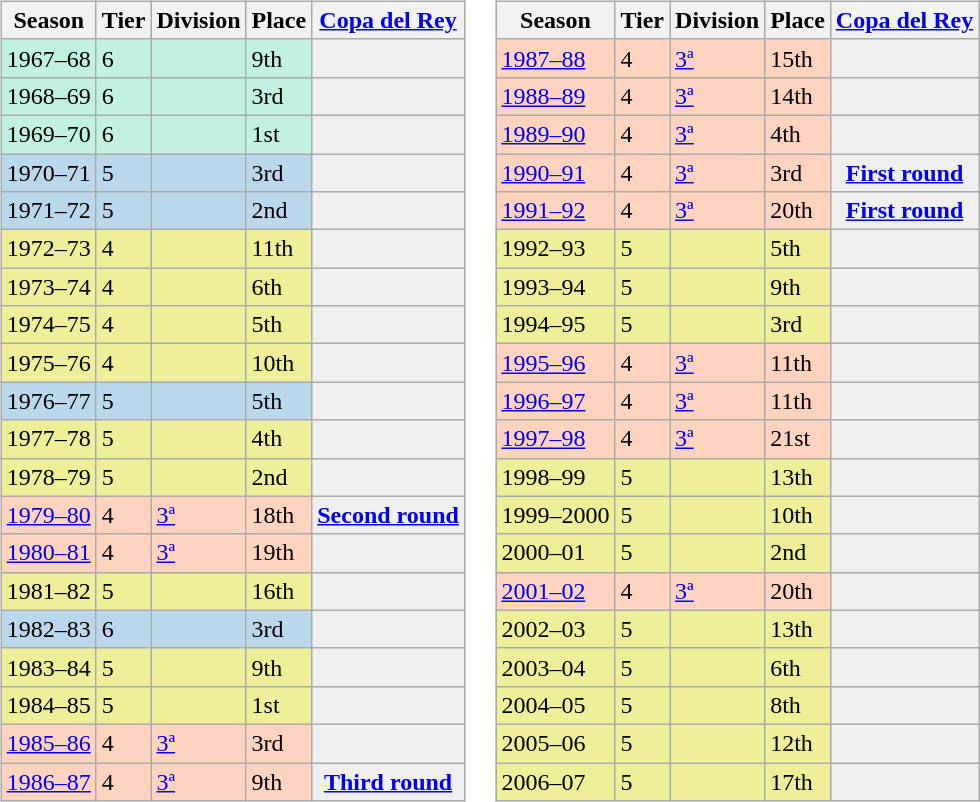<table>
<tr>
<td valign="top" width=0%><br><table class="wikitable">
<tr style="background:#f0f6fa;">
<th>Season</th>
<th>Tier</th>
<th>Division</th>
<th>Place</th>
<th><a href='#'>Copa del Rey</a></th>
</tr>
<tr>
<td style="background:#C0F2DF;">1967–68</td>
<td style="background:#C0F2DF;">6</td>
<td style="background:#C0F2DF;"></td>
<td style="background:#C0F2DF;">9th</td>
<th style="background:#efefef;"></th>
</tr>
<tr>
<td style="background:#C0F2DF;">1968–69</td>
<td style="background:#C0F2DF;">6</td>
<td style="background:#C0F2DF;"></td>
<td style="background:#C0F2DF;">3rd</td>
<th style="background:#efefef;"></th>
</tr>
<tr>
<td style="background:#C0F2DF;">1969–70</td>
<td style="background:#C0F2DF;">6</td>
<td style="background:#C0F2DF;"></td>
<td style="background:#C0F2DF;">1st</td>
<th style="background:#efefef;"></th>
</tr>
<tr>
<td style="background:#BBD7EC;">1970–71</td>
<td style="background:#BBD7EC;">5</td>
<td style="background:#BBD7EC;"></td>
<td style="background:#BBD7EC;">3rd</td>
<th style="background:#efefef;"></th>
</tr>
<tr>
<td style="background:#BBD7EC;">1971–72</td>
<td style="background:#BBD7EC;">5</td>
<td style="background:#BBD7EC;"></td>
<td style="background:#BBD7EC;">2nd</td>
<th style="background:#efefef;"></th>
</tr>
<tr>
<td style="background:#EFEF99;">1972–73</td>
<td style="background:#EFEF99;">4</td>
<td style="background:#EFEF99;"></td>
<td style="background:#EFEF99;">11th</td>
<th style="background:#efefef;"></th>
</tr>
<tr>
<td style="background:#EFEF99;">1973–74</td>
<td style="background:#EFEF99;">4</td>
<td style="background:#EFEF99;"></td>
<td style="background:#EFEF99;">6th</td>
<th style="background:#efefef;"></th>
</tr>
<tr>
<td style="background:#EFEF99;">1974–75</td>
<td style="background:#EFEF99;">4</td>
<td style="background:#EFEF99;"></td>
<td style="background:#EFEF99;">5th</td>
<th style="background:#efefef;"></th>
</tr>
<tr>
<td style="background:#EFEF99;">1975–76</td>
<td style="background:#EFEF99;">4</td>
<td style="background:#EFEF99;"></td>
<td style="background:#EFEF99;">10th</td>
<th style="background:#efefef;"></th>
</tr>
<tr>
<td style="background:#BBD7EC;">1976–77</td>
<td style="background:#BBD7EC;">5</td>
<td style="background:#BBD7EC;"></td>
<td style="background:#BBD7EC;">5th</td>
<th style="background:#efefef;"></th>
</tr>
<tr>
<td style="background:#EFEF99;">1977–78</td>
<td style="background:#EFEF99;">5</td>
<td style="background:#EFEF99;"></td>
<td style="background:#EFEF99;">4th</td>
<th style="background:#efefef;"></th>
</tr>
<tr>
<td style="background:#EFEF99;">1978–79</td>
<td style="background:#EFEF99;">5</td>
<td style="background:#EFEF99;"></td>
<td style="background:#EFEF99;">2nd</td>
<th style="background:#efefef;"></th>
</tr>
<tr>
<td style="background:#FFD3BD;"><a href='#'>1979–80</a></td>
<td style="background:#FFD3BD;">4</td>
<td style="background:#FFD3BD;"><a href='#'>3ª</a></td>
<td style="background:#FFD3BD;">18th</td>
<th style="background:#efefef;"><a href='#'>Second round</a></th>
</tr>
<tr>
<td style="background:#FFD3BD;"><a href='#'>1980–81</a></td>
<td style="background:#FFD3BD;">4</td>
<td style="background:#FFD3BD;"><a href='#'>3ª</a></td>
<td style="background:#FFD3BD;">19th</td>
<td style="background:#efefef;"></td>
</tr>
<tr>
<td style="background:#EFEF99;">1981–82</td>
<td style="background:#EFEF99;">5</td>
<td style="background:#EFEF99;"></td>
<td style="background:#EFEF99;">16th</td>
<th style="background:#efefef;"></th>
</tr>
<tr>
<td style="background:#BBD7EC;">1982–83</td>
<td style="background:#BBD7EC;">6</td>
<td style="background:#BBD7EC;"></td>
<td style="background:#BBD7EC;">3rd</td>
<th style="background:#efefef;"></th>
</tr>
<tr>
<td style="background:#EFEF99;">1983–84</td>
<td style="background:#EFEF99;">5</td>
<td style="background:#EFEF99;"></td>
<td style="background:#EFEF99;">9th</td>
<th style="background:#efefef;"></th>
</tr>
<tr>
<td style="background:#EFEF99;">1984–85</td>
<td style="background:#EFEF99;">5</td>
<td style="background:#EFEF99;"></td>
<td style="background:#EFEF99;">1st</td>
<th style="background:#efefef;"></th>
</tr>
<tr>
<td style="background:#FFD3BD;"><a href='#'>1985–86</a></td>
<td style="background:#FFD3BD;">4</td>
<td style="background:#FFD3BD;"><a href='#'>3ª</a></td>
<td style="background:#FFD3BD;">3rd</td>
<th style="background:#efefef;"></th>
</tr>
<tr>
<td style="background:#FFD3BD;"><a href='#'>1986–87</a></td>
<td style="background:#FFD3BD;">4</td>
<td style="background:#FFD3BD;"><a href='#'>3ª</a></td>
<td style="background:#FFD3BD;">9th</td>
<th style="background:#efefef;"><a href='#'>Third round</a></th>
</tr>
</table>
</td>
<td valign="top" width=0%><br><table class="wikitable">
<tr style="background:#f0f6fa;">
<th>Season</th>
<th>Tier</th>
<th>Division</th>
<th>Place</th>
<th><a href='#'>Copa del Rey</a></th>
</tr>
<tr>
<td style="background:#FFD3BD;"><a href='#'>1987–88</a></td>
<td style="background:#FFD3BD;">4</td>
<td style="background:#FFD3BD;"><a href='#'>3ª</a></td>
<td style="background:#FFD3BD;">15th</td>
<th style="background:#efefef;"></th>
</tr>
<tr>
<td style="background:#FFD3BD;"><a href='#'>1988–89</a></td>
<td style="background:#FFD3BD;">4</td>
<td style="background:#FFD3BD;"><a href='#'>3ª</a></td>
<td style="background:#FFD3BD;">14th</td>
<th style="background:#efefef;"></th>
</tr>
<tr>
<td style="background:#FFD3BD;"><a href='#'>1989–90</a></td>
<td style="background:#FFD3BD;">4</td>
<td style="background:#FFD3BD;"><a href='#'>3ª</a></td>
<td style="background:#FFD3BD;">4th</td>
<td style="background:#efefef;"></td>
</tr>
<tr>
<td style="background:#FFD3BD;"><a href='#'>1990–91</a></td>
<td style="background:#FFD3BD;">4</td>
<td style="background:#FFD3BD;"><a href='#'>3ª</a></td>
<td style="background:#FFD3BD;">3rd</td>
<th style="background:#efefef;"><a href='#'>First round</a></th>
</tr>
<tr>
<td style="background:#FFD3BD;"><a href='#'>1991–92</a></td>
<td style="background:#FFD3BD;">4</td>
<td style="background:#FFD3BD;"><a href='#'>3ª</a></td>
<td style="background:#FFD3BD;">20th</td>
<th style="background:#efefef;"><a href='#'>First round</a></th>
</tr>
<tr>
<td style="background:#EFEF99;">1992–93</td>
<td style="background:#EFEF99;">5</td>
<td style="background:#EFEF99;"></td>
<td style="background:#EFEF99;">5th</td>
<th style="background:#efefef;"></th>
</tr>
<tr>
<td style="background:#EFEF99;">1993–94</td>
<td style="background:#EFEF99;">5</td>
<td style="background:#EFEF99;"></td>
<td style="background:#EFEF99;">9th</td>
<th style="background:#efefef;"></th>
</tr>
<tr>
<td style="background:#EFEF99;">1994–95</td>
<td style="background:#EFEF99;">5</td>
<td style="background:#EFEF99;"></td>
<td style="background:#EFEF99;">3rd</td>
<th style="background:#efefef;"></th>
</tr>
<tr>
<td style="background:#FFD3BD;"><a href='#'>1995–96</a></td>
<td style="background:#FFD3BD;">4</td>
<td style="background:#FFD3BD;"><a href='#'>3ª</a></td>
<td style="background:#FFD3BD;">11th</td>
<th style="background:#efefef;"></th>
</tr>
<tr>
<td style="background:#FFD3BD;"><a href='#'>1996–97</a></td>
<td style="background:#FFD3BD;">4</td>
<td style="background:#FFD3BD;"><a href='#'>3ª</a></td>
<td style="background:#FFD3BD;">11th</td>
<td style="background:#efefef;"></td>
</tr>
<tr>
<td style="background:#FFD3BD;"><a href='#'>1997–98</a></td>
<td style="background:#FFD3BD;">4</td>
<td style="background:#FFD3BD;"><a href='#'>3ª</a></td>
<td style="background:#FFD3BD;">21st</td>
<td style="background:#efefef;"></td>
</tr>
<tr>
<td style="background:#EFEF99;">1998–99</td>
<td style="background:#EFEF99;">5</td>
<td style="background:#EFEF99;"></td>
<td style="background:#EFEF99;">13th</td>
<th style="background:#efefef;"></th>
</tr>
<tr>
<td style="background:#EFEF99;">1999–2000</td>
<td style="background:#EFEF99;">5</td>
<td style="background:#EFEF99;"></td>
<td style="background:#EFEF99;">10th</td>
<th style="background:#efefef;"></th>
</tr>
<tr>
<td style="background:#EFEF99;">2000–01</td>
<td style="background:#EFEF99;">5</td>
<td style="background:#EFEF99;"></td>
<td style="background:#EFEF99;">2nd</td>
<th style="background:#efefef;"></th>
</tr>
<tr>
<td style="background:#FFD3BD;"><a href='#'>2001–02</a></td>
<td style="background:#FFD3BD;">4</td>
<td style="background:#FFD3BD;"><a href='#'>3ª</a></td>
<td style="background:#FFD3BD;">20th</td>
<td style="background:#efefef;"></td>
</tr>
<tr>
<td style="background:#EFEF99;">2002–03</td>
<td style="background:#EFEF99;">5</td>
<td style="background:#EFEF99;"></td>
<td style="background:#EFEF99;">13th</td>
<th style="background:#efefef;"></th>
</tr>
<tr>
<td style="background:#EFEF99;">2003–04</td>
<td style="background:#EFEF99;">5</td>
<td style="background:#EFEF99;"></td>
<td style="background:#EFEF99;">6th</td>
<th style="background:#efefef;"></th>
</tr>
<tr>
<td style="background:#EFEF99;">2004–05</td>
<td style="background:#EFEF99;">5</td>
<td style="background:#EFEF99;"></td>
<td style="background:#EFEF99;">8th</td>
<th style="background:#efefef;"></th>
</tr>
<tr>
<td style="background:#EFEF99;">2005–06</td>
<td style="background:#EFEF99;">5</td>
<td style="background:#EFEF99;"></td>
<td style="background:#EFEF99;">12th</td>
<th style="background:#efefef;"></th>
</tr>
<tr>
<td style="background:#EFEF99;">2006–07</td>
<td style="background:#EFEF99;">5</td>
<td style="background:#EFEF99;"></td>
<td style="background:#EFEF99;">17th</td>
<th style="background:#efefef;"></th>
</tr>
</table>
</td>
</tr>
</table>
